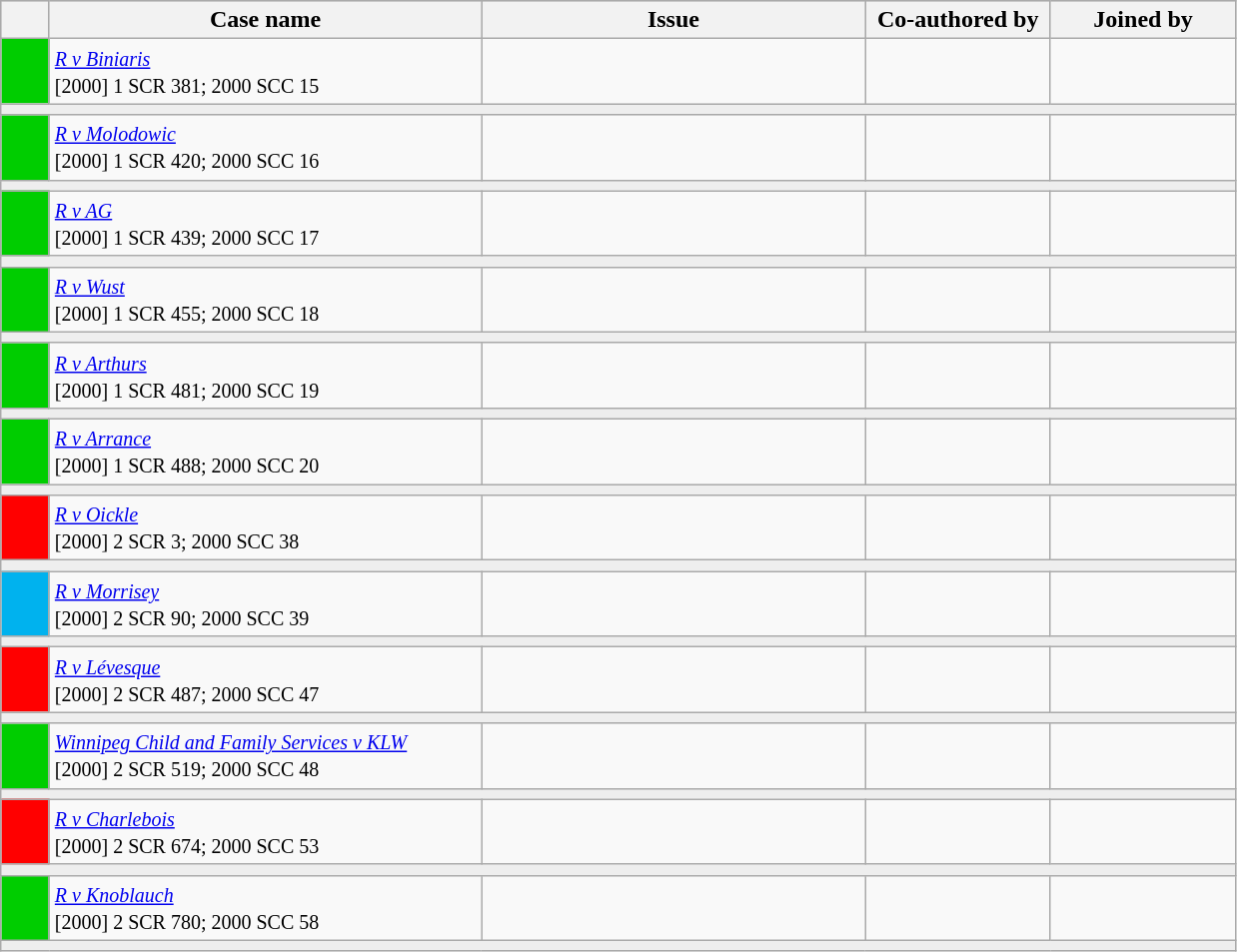<table class="wikitable" width=825>
<tr bgcolor="#CCCCCC">
<th width=25px></th>
<th width=35%>Case name</th>
<th>Issue</th>
<th width=15%>Co-authored by</th>
<th width=15%>Joined by</th>
</tr>
<tr>
<td bgcolor="00cd00"></td>
<td align=left valign=top><small><em><a href='#'>R v Biniaris</a></em><br> [2000] 1 SCR 381; 2000 SCC 15 </small></td>
<td valign=top><small></small></td>
<td><small></small></td>
<td><small></small></td>
</tr>
<tr>
<td bgcolor=#EEEEEE colspan=5 valign=top><small></small></td>
</tr>
<tr>
<td bgcolor="00cd00"></td>
<td align=left valign=top><small><em><a href='#'>R v Molodowic</a></em><br> [2000] 1 SCR 420; 2000 SCC 16 </small></td>
<td valign=top><small></small></td>
<td><small></small></td>
<td><small></small></td>
</tr>
<tr>
<td bgcolor=#EEEEEE colspan=5 valign=top><small></small></td>
</tr>
<tr>
<td bgcolor="00cd00"></td>
<td align=left valign=top><small><em><a href='#'>R v AG</a></em><br> [2000] 1 SCR 439; 2000 SCC 17 </small></td>
<td valign=top><small></small></td>
<td><small></small></td>
<td><small></small></td>
</tr>
<tr>
<td bgcolor=#EEEEEE colspan=5 valign=top><small></small></td>
</tr>
<tr>
<td bgcolor="00cd00"></td>
<td align=left valign=top><small><em><a href='#'>R v Wust</a></em><br> [2000] 1 SCR 455; 2000 SCC 18 </small></td>
<td valign=top><small></small></td>
<td><small></small></td>
<td><small></small></td>
</tr>
<tr>
<td bgcolor=#EEEEEE colspan=5 valign=top><small></small></td>
</tr>
<tr>
<td bgcolor="00cd00"></td>
<td align=left valign=top><small><em><a href='#'>R v Arthurs</a></em><br>[2000] 1 SCR 481; 2000 SCC 19 </small></td>
<td valign=top><small></small></td>
<td><small></small></td>
<td><small></small></td>
</tr>
<tr>
<td bgcolor=#EEEEEE colspan=5 valign=top><small></small></td>
</tr>
<tr>
<td bgcolor="00cd00"></td>
<td align=left valign=top><small><em><a href='#'>R v Arrance</a></em><br>[2000] 1 SCR 488; 2000 SCC 20 </small></td>
<td valign=top><small></small></td>
<td><small></small></td>
<td><small></small></td>
</tr>
<tr>
<td bgcolor=#EEEEEE colspan=5 valign=top><small></small></td>
</tr>
<tr>
<td bgcolor="red"></td>
<td align=left valign=top><small><em><a href='#'>R v Oickle</a></em><br> [2000] 2 SCR 3; 2000 SCC 38 </small></td>
<td valign=top><small></small></td>
<td><small></small></td>
<td><small></small></td>
</tr>
<tr>
<td bgcolor=#EEEEEE colspan=5 valign=top><small></small></td>
</tr>
<tr>
<td bgcolor="00B2EE"></td>
<td align=left valign=top><small><em><a href='#'>R v Morrisey</a></em><br> [2000] 2 SCR 90; 2000 SCC 39 </small></td>
<td valign=top><small></small></td>
<td><small></small></td>
<td><small></small></td>
</tr>
<tr>
<td bgcolor=#EEEEEE colspan=5 valign=top><small></small></td>
</tr>
<tr>
<td bgcolor="red"></td>
<td align=left valign=top><small><em><a href='#'>R v Lévesque</a></em><br> [2000] 2 SCR 487; 2000 SCC 47 </small></td>
<td valign=top><small></small></td>
<td><small></small></td>
<td><small></small></td>
</tr>
<tr>
<td bgcolor=#EEEEEE colspan=5 valign=top><small></small></td>
</tr>
<tr>
<td bgcolor="00cd00"></td>
<td align=left valign=top><small><em><a href='#'>Winnipeg Child and Family Services v KLW</a></em><br>[2000] 2 SCR 519; 2000 SCC 48 </small></td>
<td valign=top><small></small></td>
<td><small></small></td>
<td><small></small></td>
</tr>
<tr>
<td bgcolor=#EEEEEE colspan=5 valign=top><small></small></td>
</tr>
<tr>
<td bgcolor="red"></td>
<td align=left valign=top><small><em><a href='#'>R v Charlebois</a></em><br>[2000] 2 SCR 674; 2000 SCC 53 </small></td>
<td valign=top><small></small></td>
<td><small></small></td>
<td><small></small></td>
</tr>
<tr>
<td bgcolor=#EEEEEE colspan=5 valign=top><small></small></td>
</tr>
<tr>
<td bgcolor="00cd00"></td>
<td align=left valign=top><small><em><a href='#'>R v Knoblauch</a></em><br> [2000] 2 SCR 780; 2000 SCC 58 </small></td>
<td valign=top><small></small></td>
<td><small></small></td>
<td><small></small></td>
</tr>
<tr>
<td bgcolor=#EEEEEE colspan=5 valign=top><small></small></td>
</tr>
</table>
